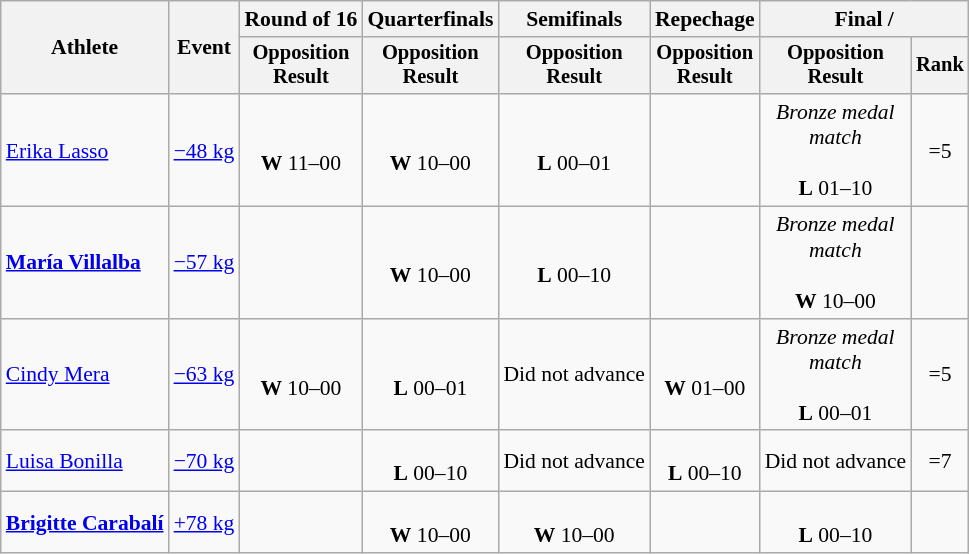<table class="wikitable" style="font-size:90%">
<tr>
<th rowspan=2>Athlete</th>
<th rowspan=2>Event</th>
<th>Round of 16</th>
<th>Quarterfinals</th>
<th>Semifinals</th>
<th>Repechage</th>
<th colspan=2>Final / </th>
</tr>
<tr style="font-size:95%">
<th>Opposition<br>Result</th>
<th>Opposition<br>Result</th>
<th>Opposition<br>Result</th>
<th>Opposition<br>Result</th>
<th>Opposition<br>Result</th>
<th>Rank</th>
</tr>
<tr align=center>
<td align=left><a href='#'>Erika Lasso</a></td>
<td align=left><a href='#'>−48 kg</a></td>
<td><br><strong>W</strong> 11–00</td>
<td><br><strong>W</strong> 10–00</td>
<td><br><strong>L</strong> 00–01</td>
<td></td>
<td><em>Bronze medal<br>match</em><br><br><strong>L</strong> 01–10</td>
<td>=5</td>
</tr>
<tr align=center>
<td align=left><strong><a href='#'>María Villalba</a></strong></td>
<td align=left><a href='#'>−57 kg</a></td>
<td></td>
<td><br><strong>W</strong> 10–00</td>
<td><br><strong>L</strong> 00–10</td>
<td></td>
<td><em>Bronze medal<br>match</em><br><br><strong>W</strong> 10–00</td>
<td></td>
</tr>
<tr align=center>
<td align=left><a href='#'>Cindy Mera</a></td>
<td align=left><a href='#'>−63 kg</a></td>
<td><br><strong>W</strong> 10–00</td>
<td><br><strong>L</strong> 00–01</td>
<td>Did not advance</td>
<td><br><strong>W</strong> 01–00</td>
<td><em>Bronze medal<br>match</em><br><br><strong>L</strong> 00–01</td>
<td>=5</td>
</tr>
<tr align=center>
<td align=left><a href='#'>Luisa Bonilla</a></td>
<td align=left><a href='#'>−70 kg</a></td>
<td></td>
<td><br><strong>L</strong> 00–10</td>
<td>Did not advance</td>
<td><br><strong>L</strong> 00–10</td>
<td>Did not advance</td>
<td>=7</td>
</tr>
<tr align=center>
<td align=left><strong><a href='#'>Brigitte Carabalí</a></strong></td>
<td align=left><a href='#'>+78 kg</a></td>
<td></td>
<td><br><strong>W</strong> 10–00</td>
<td><br><strong>W</strong> 10–00</td>
<td></td>
<td><br><strong>L</strong> 00–10</td>
<td></td>
</tr>
</table>
